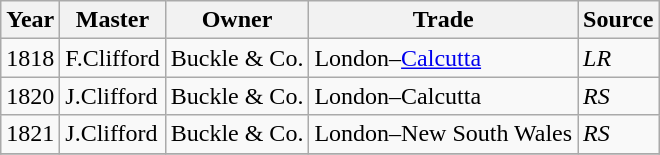<table class=" wikitable">
<tr>
<th>Year</th>
<th>Master</th>
<th>Owner</th>
<th>Trade</th>
<th>Source</th>
</tr>
<tr>
<td>1818</td>
<td>F.Clifford</td>
<td>Buckle & Co.</td>
<td>London–<a href='#'>Calcutta</a></td>
<td><em>LR</em></td>
</tr>
<tr>
<td>1820</td>
<td>J.Clifford</td>
<td>Buckle & Co.</td>
<td>London–Calcutta</td>
<td><em>RS</em></td>
</tr>
<tr>
<td>1821</td>
<td>J.Clifford</td>
<td>Buckle & Co.</td>
<td>London–New South Wales</td>
<td><em>RS</em></td>
</tr>
<tr>
</tr>
</table>
